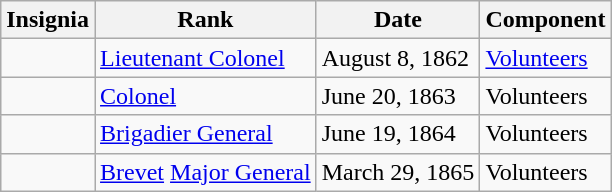<table class="wikitable">
<tr>
<th>Insignia</th>
<th>Rank</th>
<th>Date</th>
<th>Component</th>
</tr>
<tr>
<td></td>
<td><a href='#'>Lieutenant Colonel</a></td>
<td>August 8, 1862</td>
<td><a href='#'>Volunteers</a></td>
</tr>
<tr>
<td></td>
<td><a href='#'>Colonel</a></td>
<td>June 20, 1863</td>
<td>Volunteers</td>
</tr>
<tr>
<td></td>
<td><a href='#'>Brigadier General</a></td>
<td>June 19, 1864</td>
<td>Volunteers</td>
</tr>
<tr>
<td></td>
<td><a href='#'>Brevet</a> <a href='#'>Major General</a></td>
<td>March 29, 1865</td>
<td>Volunteers</td>
</tr>
</table>
